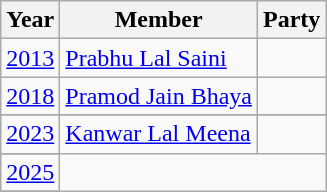<table class="wikitable sortable">
<tr>
<th>Year</th>
<th>Member</th>
<th colspan="2">Party</th>
</tr>
<tr>
<td><a href='#'>2013</a></td>
<td><a href='#'>Prabhu Lal Saini</a></td>
<td></td>
</tr>
<tr>
<td><a href='#'>2018</a></td>
<td><a href='#'>Pramod Jain Bhaya</a></td>
<td></td>
</tr>
<tr>
</tr>
<tr>
<td><a href='#'>2023</a></td>
<td><a href='#'>Kanwar Lal Meena</a></td>
<td></td>
</tr>
<tr>
</tr>
<tr>
<td><a href='#'>2025</a></td>
</tr>
<tr>
</tr>
<tr>
</tr>
<tr>
</tr>
</table>
